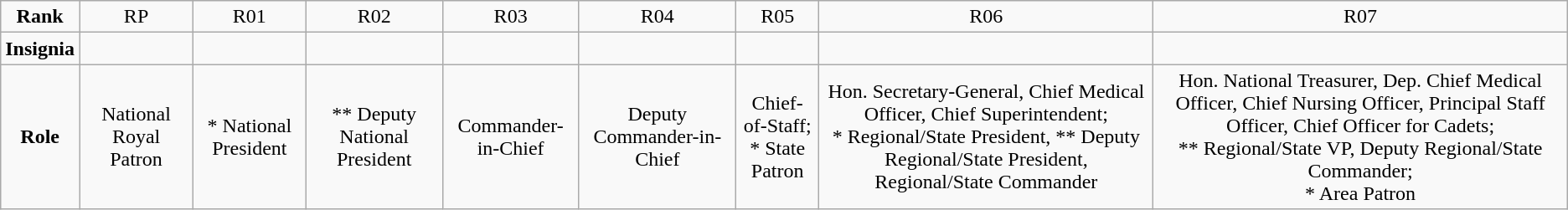<table class="wikitable" style="text-align:center">
<tr>
<td><strong>Rank</strong></td>
<td>RP</td>
<td>R01</td>
<td>R02</td>
<td>R03</td>
<td>R04</td>
<td>R05</td>
<td>R06</td>
<td>R07</td>
</tr>
<tr>
<td><strong>Insignia</strong></td>
<td></td>
<td></td>
<td></td>
<td></td>
<td></td>
<td></td>
<td></td>
<td></td>
</tr>
<tr>
<td><strong>Role</strong></td>
<td>National Royal Patron</td>
<td>* National President</td>
<td>** Deputy National President</td>
<td>Commander-in-Chief</td>
<td>Deputy Commander-in-Chief</td>
<td>Chief-of-Staff;<br>* State Patron</td>
<td>Hon. Secretary-General, Chief Medical Officer, Chief Superintendent;<br>* Regional/State President, ** Deputy Regional/State President, Regional/State Commander</td>
<td>Hon. National Treasurer, Dep. Chief Medical Officer, Chief Nursing Officer, Principal Staff Officer, Chief Officer for Cadets;<br>** Regional/State VP, Deputy Regional/State Commander;<br>* Area Patron</td>
</tr>
</table>
